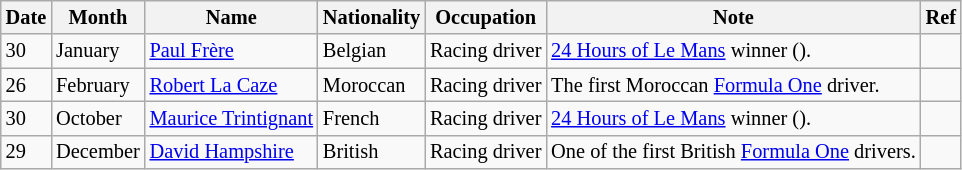<table class="wikitable" style="font-size:85%;">
<tr>
<th>Date</th>
<th>Month</th>
<th>Name</th>
<th>Nationality</th>
<th>Occupation</th>
<th>Note</th>
<th>Ref</th>
</tr>
<tr>
<td>30</td>
<td>January</td>
<td><a href='#'>Paul Frère</a></td>
<td>Belgian</td>
<td>Racing driver</td>
<td><a href='#'>24 Hours of Le Mans</a> winner ().</td>
<td></td>
</tr>
<tr>
<td>26</td>
<td>February</td>
<td><a href='#'>Robert La Caze</a></td>
<td>Moroccan</td>
<td>Racing driver</td>
<td>The first Moroccan <a href='#'>Formula One</a> driver.</td>
<td></td>
</tr>
<tr>
<td>30</td>
<td>October</td>
<td><a href='#'>Maurice Trintignant</a></td>
<td>French</td>
<td>Racing driver</td>
<td><a href='#'>24 Hours of Le Mans</a> winner ().</td>
<td></td>
</tr>
<tr>
<td>29</td>
<td>December</td>
<td><a href='#'>David Hampshire</a></td>
<td>British</td>
<td>Racing driver</td>
<td>One of the first British <a href='#'>Formula One</a> drivers.</td>
<td></td>
</tr>
</table>
